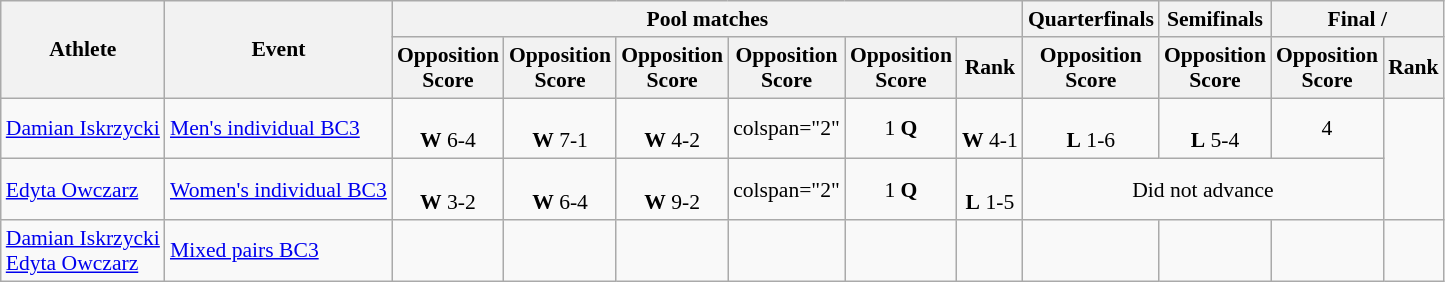<table class=wikitable style="font-size:90%">
<tr>
<th rowspan="2">Athlete</th>
<th rowspan="2">Event</th>
<th colspan="6">Pool matches</th>
<th>Quarterfinals</th>
<th>Semifinals</th>
<th colspan=2>Final / </th>
</tr>
<tr>
<th>Opposition<br>Score</th>
<th>Opposition<br>Score</th>
<th>Opposition<br>Score</th>
<th>Opposition<br>Score</th>
<th>Opposition<br>Score</th>
<th>Rank</th>
<th>Opposition<br>Score</th>
<th>Opposition<br>Score</th>
<th>Opposition<br>Score</th>
<th>Rank</th>
</tr>
<tr align=center>
<td align=left><a href='#'>Damian Iskrzycki</a></td>
<td align=left><a href='#'>Men's individual BC3</a></td>
<td><br> <strong>W</strong> 6-4</td>
<td><br> <strong>W</strong> 7-1</td>
<td><br> <strong>W</strong> 4-2</td>
<td>colspan="2" </td>
<td>1 <strong>Q</strong></td>
<td><br> <strong>W</strong> 4-1</td>
<td><br> <strong>L</strong> 1-6</td>
<td><br> <strong>L</strong> 5-4</td>
<td>4</td>
</tr>
<tr align=center>
<td align=left><a href='#'>Edyta Owczarz</a></td>
<td align=left><a href='#'>Women's individual BC3</a></td>
<td><br> <strong>W</strong> 3-2</td>
<td><br> <strong>W</strong> 6-4</td>
<td><br> <strong>W</strong> 9-2</td>
<td>colspan="2" </td>
<td>1 <strong>Q</strong></td>
<td><br><strong>L</strong> 1-5</td>
<td colspan=3>Did not advance</td>
</tr>
<tr align=center>
<td align=left><a href='#'>Damian Iskrzycki</a><br><a href='#'>Edyta Owczarz</a></td>
<td align=left><a href='#'>Mixed pairs BC3</a></td>
<td></td>
<td></td>
<td></td>
<td></td>
<td></td>
<td></td>
<td></td>
<td></td>
<td></td>
<td></td>
</tr>
</table>
